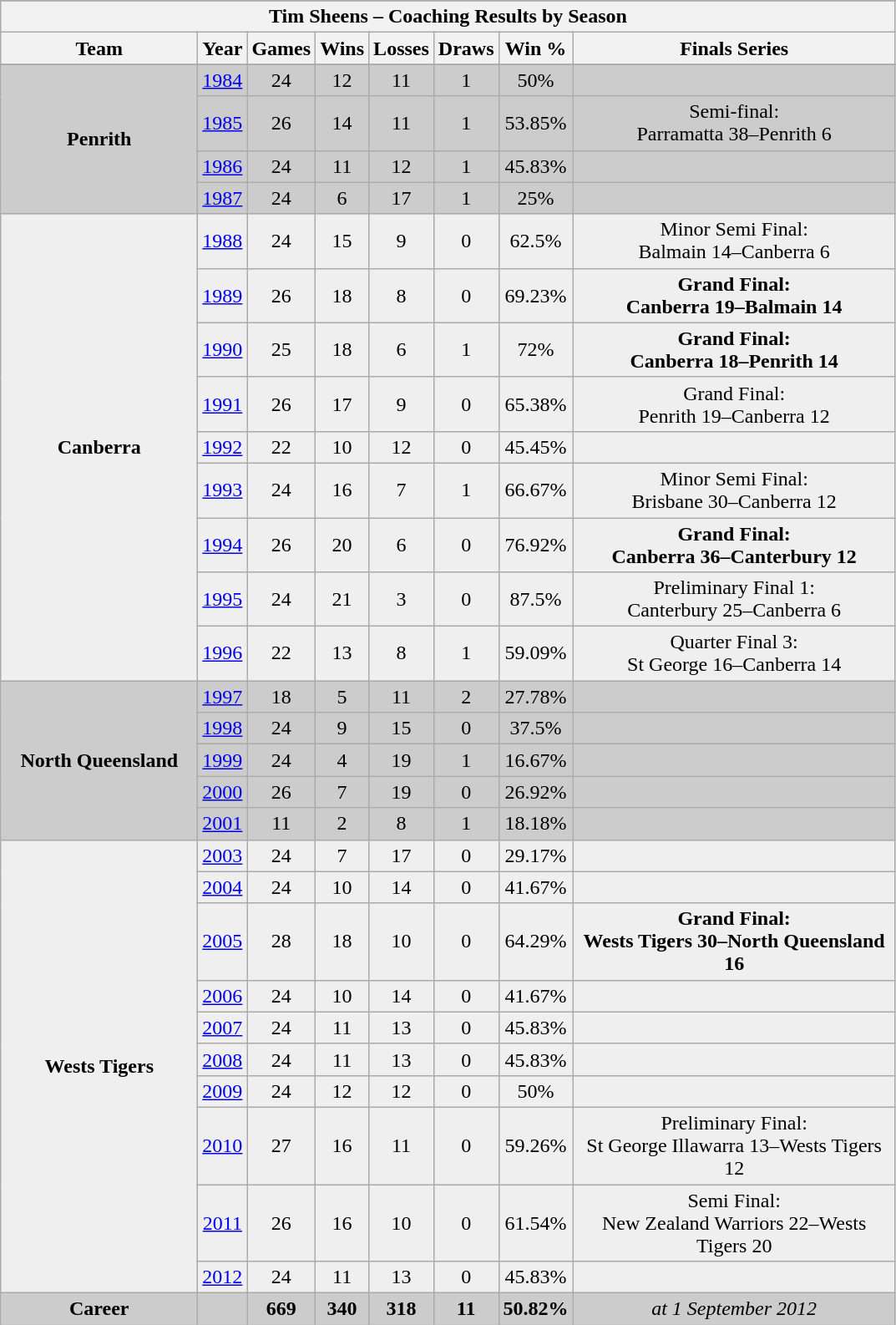<table class="wikitable">
<tr border=1 cellpadding=5 cellspacing=0|- align=center style="background:#EFEFEF;">
</tr>
<tr>
<th colspan="8"><strong>Tim Sheens – Coaching Results by Season</strong></th>
</tr>
<tr>
<th width="150">Team</th>
<th width="20">Year</th>
<th width="20">Games</th>
<th width="20">Wins</th>
<th width="20">Losses</th>
<th width="20">Draws</th>
<th width="20">Win %</th>
<th width="250">Finals Series</th>
</tr>
<tr align=center>
</tr>
<tr align=center style="background:#FFCCCC;">
</tr>
<tr align=center style="background:#CCCCCC;">
<td rowspan="4"><strong>Penrith</strong></td>
<td><a href='#'>1984</a></td>
<td>24</td>
<td>12</td>
<td>11</td>
<td>1</td>
<td>50%</td>
<td></td>
</tr>
<tr align=center style="background:#CCCCCC;">
<td><a href='#'>1985</a></td>
<td>26</td>
<td>14</td>
<td>11</td>
<td>1</td>
<td>53.85%</td>
<td>Semi-final:<br>Parramatta 38–Penrith 6</td>
</tr>
<tr align=center style="background:#CCCCCC;">
<td><a href='#'>1986</a></td>
<td>24</td>
<td>11</td>
<td>12</td>
<td>1</td>
<td>45.83%</td>
<td></td>
</tr>
<tr align=center style="background:#CCCCCC;">
<td><a href='#'>1987</a></td>
<td>24</td>
<td>6</td>
<td>17</td>
<td>1</td>
<td>25%</td>
<td></td>
</tr>
<tr align=center style="background:#EFEFEF;">
<td rowspan="9"><strong>Canberra</strong></td>
<td><a href='#'>1988</a></td>
<td>24</td>
<td>15</td>
<td>9</td>
<td>0</td>
<td>62.5%</td>
<td>Minor Semi Final:<br>Balmain 14–Canberra 6</td>
</tr>
<tr align=center style="background:#EFEFEF;">
<td><a href='#'>1989</a></td>
<td>26</td>
<td>18</td>
<td>8</td>
<td>0</td>
<td>69.23%</td>
<td><strong>Grand Final:<br>Canberra 19–Balmain 14</strong></td>
</tr>
<tr align=center style="background:#EFEFEF;">
<td><a href='#'>1990</a></td>
<td>25</td>
<td>18</td>
<td>6</td>
<td>1</td>
<td>72%</td>
<td><strong>Grand Final:<br>Canberra 18–Penrith 14</strong></td>
</tr>
<tr align=center style="background:#EFEFEF;">
<td><a href='#'>1991</a></td>
<td>26</td>
<td>17</td>
<td>9</td>
<td>0</td>
<td>65.38%</td>
<td>Grand Final:<br>Penrith 19–Canberra 12</td>
</tr>
<tr align=center style="background:#EFEFEF;">
<td><a href='#'>1992</a></td>
<td>22</td>
<td>10</td>
<td>12</td>
<td>0</td>
<td>45.45%</td>
<td></td>
</tr>
<tr align=center style="background:#EFEFEF;">
<td><a href='#'>1993</a></td>
<td>24</td>
<td>16</td>
<td>7</td>
<td>1</td>
<td>66.67%</td>
<td>Minor Semi Final:<br>Brisbane 30–Canberra 12</td>
</tr>
<tr align=center style="background:#EFEFEF;">
<td><a href='#'>1994</a></td>
<td>26</td>
<td>20</td>
<td>6</td>
<td>0</td>
<td>76.92%</td>
<td><strong>Grand Final:<br>Canberra 36–Canterbury 12</strong></td>
</tr>
<tr align=center style="background:#EFEFEF;">
<td><a href='#'>1995</a></td>
<td>24</td>
<td>21</td>
<td>3</td>
<td>0</td>
<td>87.5%</td>
<td>Preliminary Final 1:<br>Canterbury 25–Canberra 6</td>
</tr>
<tr align=center style="background:#EFEFEF;">
<td><a href='#'>1996</a></td>
<td>22</td>
<td>13</td>
<td>8</td>
<td>1</td>
<td>59.09%</td>
<td>Quarter Final 3:<br>St George 16–Canberra 14</td>
</tr>
<tr align=center style="background:#CCCCCC;">
<td rowspan="5"><strong>North Queensland</strong></td>
<td><a href='#'>1997</a></td>
<td>18</td>
<td>5</td>
<td>11</td>
<td>2</td>
<td>27.78%</td>
<td></td>
</tr>
<tr align=center style="background:#cccccc;">
<td><a href='#'>1998</a></td>
<td>24</td>
<td>9</td>
<td>15</td>
<td>0</td>
<td>37.5%</td>
<td></td>
</tr>
<tr align=center style="background:#cccccc;">
<td><a href='#'>1999</a></td>
<td>24</td>
<td>4</td>
<td>19</td>
<td>1</td>
<td>16.67%</td>
<td></td>
</tr>
<tr align=center style="background:#cccccc;">
<td><a href='#'>2000</a></td>
<td>26</td>
<td>7</td>
<td>19</td>
<td>0</td>
<td>26.92%</td>
<td></td>
</tr>
<tr align=center style="background:#cccccc;">
<td><a href='#'>2001</a></td>
<td>11</td>
<td>2</td>
<td>8</td>
<td>1</td>
<td>18.18%</td>
<td></td>
</tr>
<tr align=center style="background:#EFEFEF;">
<td rowspan="10"><strong>Wests Tigers</strong></td>
<td><a href='#'>2003</a></td>
<td>24</td>
<td>7</td>
<td>17</td>
<td>0</td>
<td>29.17%</td>
<td></td>
</tr>
<tr align=center style="background:#EFEFEF;">
<td><a href='#'>2004</a></td>
<td>24</td>
<td>10</td>
<td>14</td>
<td>0</td>
<td>41.67%</td>
<td></td>
</tr>
<tr align=center style="background:#EFEFEF;">
<td><a href='#'>2005</a></td>
<td>28</td>
<td>18</td>
<td>10</td>
<td>0</td>
<td>64.29%</td>
<td><strong>Grand Final:<br>Wests Tigers 30–North Queensland 16</strong></td>
</tr>
<tr align=center style="background:#EFEFEF;">
<td><a href='#'>2006</a></td>
<td>24</td>
<td>10</td>
<td>14</td>
<td>0</td>
<td>41.67%</td>
<td></td>
</tr>
<tr align=center style="background:#EFEFEF;">
<td><a href='#'>2007</a></td>
<td>24</td>
<td>11</td>
<td>13</td>
<td>0</td>
<td>45.83%</td>
<td></td>
</tr>
<tr align=center style="background:#EFEFEF;">
<td><a href='#'>2008</a></td>
<td>24</td>
<td>11</td>
<td>13</td>
<td>0</td>
<td>45.83%</td>
<td></td>
</tr>
<tr align=center style="background:#EFEFEF;">
<td><a href='#'>2009</a></td>
<td>24</td>
<td>12</td>
<td>12</td>
<td>0</td>
<td>50%</td>
<td></td>
</tr>
<tr align=center style="background:#EFEFEF;">
<td><a href='#'>2010</a></td>
<td>27</td>
<td>16</td>
<td>11</td>
<td>0</td>
<td>59.26%</td>
<td>Preliminary Final:<br>St George Illawarra 13–Wests Tigers 12</td>
</tr>
<tr align=center style="background:#EFEFEF;">
<td><a href='#'>2011</a></td>
<td>26</td>
<td>16</td>
<td>10</td>
<td>0</td>
<td>61.54%</td>
<td>Semi Final:<br>New Zealand Warriors 22–Wests Tigers 20</td>
</tr>
<tr align=center style="background:#EFEFEF;">
<td><a href='#'>2012</a></td>
<td>24</td>
<td>11</td>
<td>13</td>
<td>0</td>
<td>45.83%</td>
<td></td>
</tr>
<tr align=center style="background:#CCCCCC;">
<td rowspan="1"><strong>Career</strong></td>
<td></td>
<td><strong>669</strong></td>
<td><strong>340</strong></td>
<td><strong>318</strong></td>
<td><strong>11</strong></td>
<td><strong>50.82%</strong></td>
<td><em>at 1 September 2012</em></td>
</tr>
</table>
